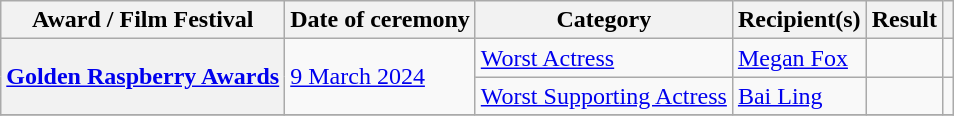<table class="wikitable sortable plainrowheaders">
<tr>
<th scope="col">Award / Film Festival</th>
<th scope="col">Date of ceremony</th>
<th scope="col">Category</th>
<th scope="col">Recipient(s)</th>
<th scope="col">Result</th>
<th class="unsortable" scope="col"></th>
</tr>
<tr>
<th rowspan=2 scope="row"><a href='#'>Golden Raspberry Awards</a></th>
<td rowspan=2><a href='#'>9 March 2024</a></td>
<td><a href='#'>Worst Actress</a></td>
<td><a href='#'>Megan Fox</a></td>
<td></td>
<td></td>
</tr>
<tr>
<td><a href='#'>Worst Supporting Actress</a></td>
<td><a href='#'>Bai Ling</a></td>
<td></td>
<td></td>
</tr>
<tr>
</tr>
</table>
